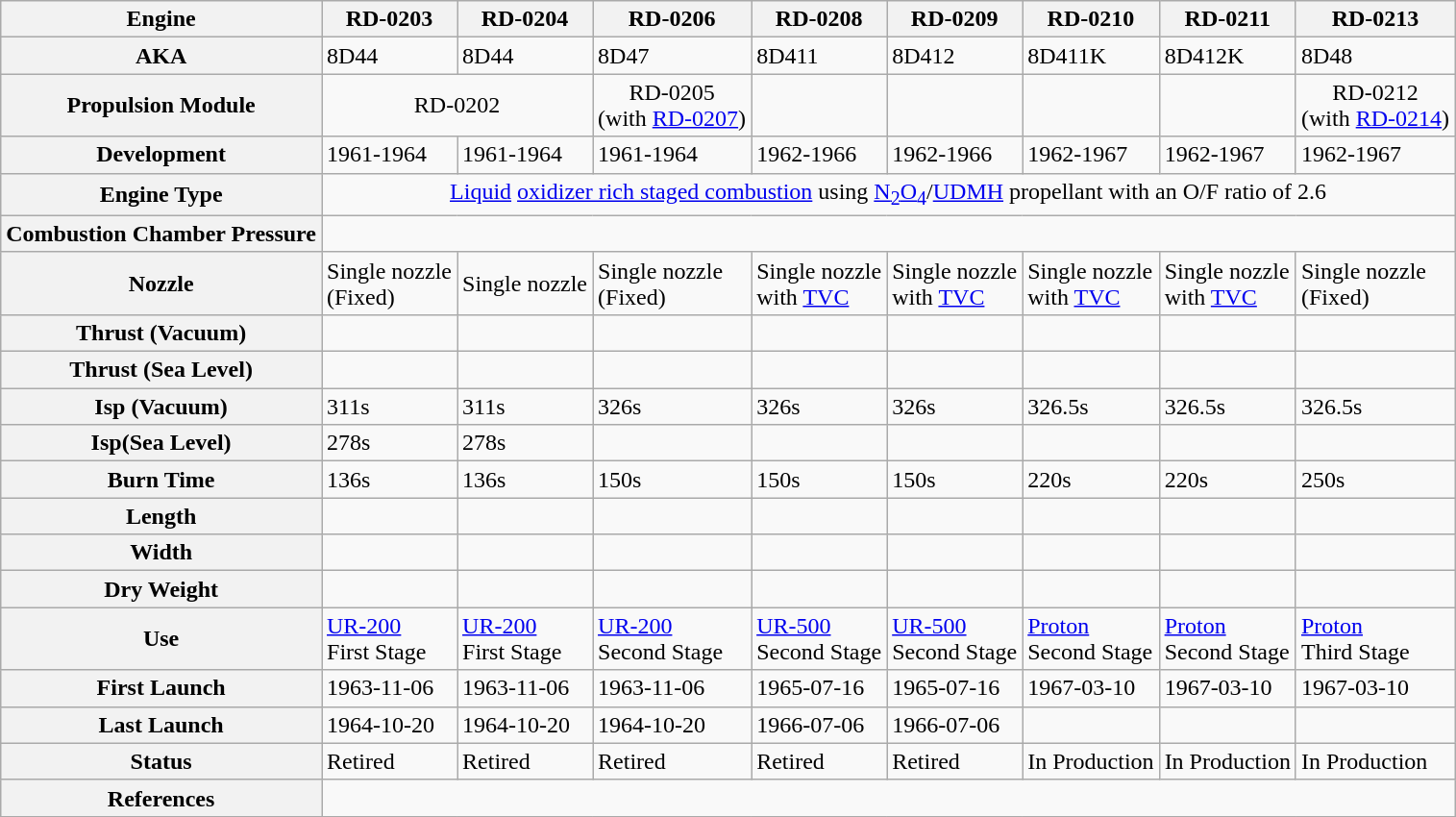<table class="wikitable">
<tr>
<th>Engine</th>
<th>RD-0203</th>
<th>RD-0204</th>
<th>RD-0206</th>
<th>RD-0208</th>
<th>RD-0209</th>
<th>RD-0210</th>
<th>RD-0211</th>
<th>RD-0213</th>
</tr>
<tr>
<th>AKA</th>
<td>8D44</td>
<td>8D44</td>
<td>8D47</td>
<td>8D411</td>
<td>8D412</td>
<td>8D411K</td>
<td>8D412K</td>
<td>8D48</td>
</tr>
<tr>
<th>Propulsion Module</th>
<td colspan="2" style="text-align: center;">RD-0202</td>
<td style="text-align: center;">RD-0205<br>(with <a href='#'>RD-0207</a>)</td>
<td></td>
<td></td>
<td></td>
<td></td>
<td style="text-align: center;">RD-0212<br>(with <a href='#'>RD-0214</a>)</td>
</tr>
<tr>
<th>Development</th>
<td>1961-1964</td>
<td>1961-1964</td>
<td>1961-1964</td>
<td>1962-1966</td>
<td>1962-1966</td>
<td>1962-1967</td>
<td>1962-1967</td>
<td>1962-1967</td>
</tr>
<tr>
<th>Engine Type</th>
<td colspan="8" style="text-align: center;"><a href='#'>Liquid</a> <a href='#'>oxidizer rich staged combustion</a> using <a href='#'>N<sub>2</sub>O<sub>4</sub></a>/<a href='#'>UDMH</a> propellant with an O/F ratio of 2.6</td>
</tr>
<tr>
<th>Combustion Chamber Pressure</th>
<td colspan="8" style="text-align: center;"></td>
</tr>
<tr>
<th>Nozzle</th>
<td>Single nozzle<br>(Fixed)</td>
<td>Single nozzle<br></td>
<td>Single nozzle<br>(Fixed)</td>
<td>Single nozzle<br>with <a href='#'>TVC</a></td>
<td>Single nozzle<br>with <a href='#'>TVC</a></td>
<td>Single nozzle<br>with <a href='#'>TVC</a></td>
<td>Single nozzle<br>with <a href='#'>TVC</a></td>
<td>Single nozzle<br>(Fixed)</td>
</tr>
<tr>
<th>Thrust (Vacuum)</th>
<td></td>
<td></td>
<td></td>
<td></td>
<td></td>
<td></td>
<td></td>
<td></td>
</tr>
<tr>
<th>Thrust (Sea Level)</th>
<td></td>
<td></td>
<td></td>
<td></td>
<td></td>
<td></td>
<td></td>
<td></td>
</tr>
<tr>
<th>Isp (Vacuum)</th>
<td>311s</td>
<td>311s</td>
<td>326s</td>
<td>326s</td>
<td>326s</td>
<td>326.5s</td>
<td>326.5s</td>
<td>326.5s</td>
</tr>
<tr>
<th>Isp(Sea Level)</th>
<td>278s</td>
<td>278s</td>
<td></td>
<td></td>
<td></td>
<td></td>
<td></td>
<td></td>
</tr>
<tr>
<th>Burn Time</th>
<td>136s</td>
<td>136s</td>
<td>150s</td>
<td>150s</td>
<td>150s</td>
<td>220s</td>
<td>220s</td>
<td>250s</td>
</tr>
<tr>
<th>Length</th>
<td></td>
<td></td>
<td></td>
<td></td>
<td></td>
<td></td>
<td></td>
<td></td>
</tr>
<tr>
<th>Width</th>
<td></td>
<td></td>
<td></td>
<td></td>
<td></td>
<td></td>
<td></td>
<td></td>
</tr>
<tr>
<th>Dry Weight</th>
<td></td>
<td></td>
<td></td>
<td></td>
<td></td>
<td></td>
<td></td>
<td></td>
</tr>
<tr>
<th>Use</th>
<td><a href='#'>UR-200</a><br>First Stage</td>
<td><a href='#'>UR-200</a><br>First Stage</td>
<td><a href='#'>UR-200</a><br>Second Stage</td>
<td><a href='#'>UR-500</a><br>Second Stage</td>
<td><a href='#'>UR-500</a><br>Second Stage</td>
<td><a href='#'>Proton</a><br>Second Stage</td>
<td><a href='#'>Proton</a><br>Second Stage</td>
<td><a href='#'>Proton</a><br>Third Stage</td>
</tr>
<tr>
<th>First Launch</th>
<td>1963-11-06</td>
<td>1963-11-06</td>
<td>1963-11-06</td>
<td>1965-07-16</td>
<td>1965-07-16</td>
<td>1967-03-10</td>
<td>1967-03-10</td>
<td>1967-03-10</td>
</tr>
<tr>
<th>Last Launch</th>
<td>1964-10-20</td>
<td>1964-10-20</td>
<td>1964-10-20</td>
<td>1966-07-06</td>
<td>1966-07-06</td>
<td></td>
<td></td>
</tr>
<tr>
<th>Status</th>
<td>Retired</td>
<td>Retired</td>
<td>Retired</td>
<td>Retired</td>
<td>Retired</td>
<td>In Production</td>
<td>In Production</td>
<td>In Production</td>
</tr>
<tr>
<th>References</th>
<td colspan="8" style="text-align: left;"></td>
</tr>
<tr>
</tr>
</table>
